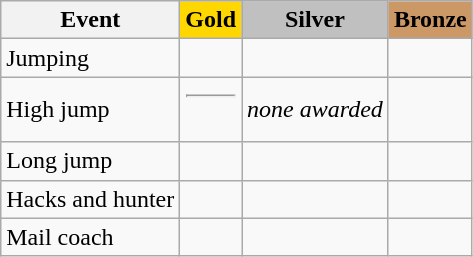<table class=wikitable>
<tr>
<th>Event</th>
<td align=center bgcolor=gold><strong>Gold</strong></td>
<td align=center bgcolor=silver><strong>Silver</strong></td>
<td align=center bgcolor=cc9966><strong>Bronze</strong></td>
</tr>
<tr>
<td>Jumping <br></td>
<td></td>
<td></td>
<td></td>
</tr>
<tr>
<td>High jump <br></td>
<td><hr><br></td>
<td align=center><em>none awarded</em></td>
<td></td>
</tr>
<tr>
<td>Long jump <br></td>
<td></td>
<td></td>
<td></td>
</tr>
<tr>
<td>Hacks and hunter <br></td>
<td></td>
<td></td>
<td></td>
</tr>
<tr>
<td>Mail coach<br></td>
<td></td>
<td></td>
<td></td>
</tr>
</table>
